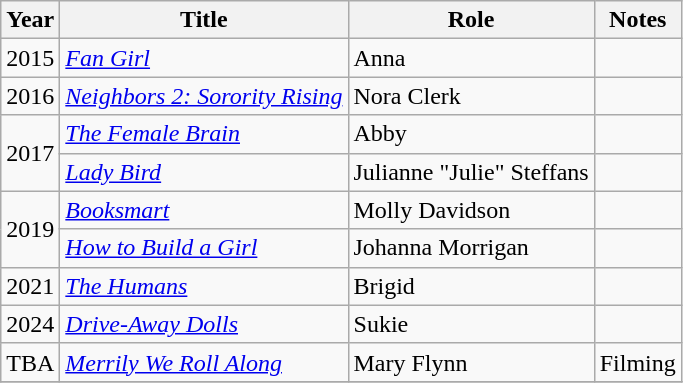<table class="wikitable sortable">
<tr>
<th>Year</th>
<th>Title</th>
<th>Role</th>
<th class="unsortable">Notes</th>
</tr>
<tr>
<td>2015</td>
<td><em><a href='#'>Fan Girl</a></em></td>
<td>Anna</td>
<td></td>
</tr>
<tr>
<td>2016</td>
<td><em><a href='#'>Neighbors 2: Sorority Rising</a></em></td>
<td>Nora Clerk</td>
<td></td>
</tr>
<tr>
<td rowspan="2">2017</td>
<td><em><a href='#'>The Female Brain</a></em></td>
<td>Abby</td>
<td></td>
</tr>
<tr>
<td><em><a href='#'>Lady Bird</a></em></td>
<td>Julianne "Julie" Steffans</td>
<td></td>
</tr>
<tr>
<td rowspan="2">2019</td>
<td><em><a href='#'>Booksmart</a></em></td>
<td>Molly Davidson</td>
<td></td>
</tr>
<tr>
<td><em><a href='#'>How to Build a Girl</a></em></td>
<td>Johanna Morrigan</td>
<td></td>
</tr>
<tr>
<td>2021</td>
<td><em><a href='#'>The Humans</a></em></td>
<td>Brigid</td>
<td></td>
</tr>
<tr>
<td>2024</td>
<td><em><a href='#'>Drive-Away Dolls</a></em></td>
<td>Sukie</td>
<td></td>
</tr>
<tr>
<td>TBA</td>
<td><em><a href='#'>Merrily We Roll Along</a></em></td>
<td>Mary Flynn</td>
<td>Filming</td>
</tr>
<tr>
</tr>
</table>
